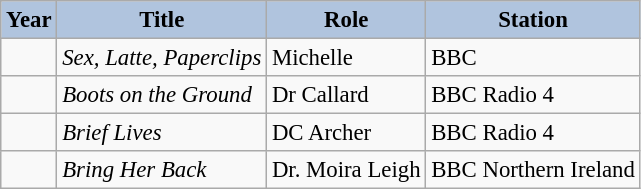<table class="wikitable" style="font-size:95%;">
<tr>
<th style="background:#B0C4DE;">Year</th>
<th style="background:#B0C4DE;">Title</th>
<th style="background:#B0C4DE;">Role</th>
<th style="background:#B0C4DE;">Station</th>
</tr>
<tr>
<td rowspan="1"></td>
<td><em>Sex, Latte, Paperclips</em> </td>
<td>Michelle</td>
<td>BBC</td>
</tr>
<tr>
<td rowspan="1"></td>
<td><em>Boots on the Ground</em> </td>
<td>Dr Callard</td>
<td>BBC Radio 4</td>
</tr>
<tr>
<td rowspan="1"></td>
<td><em>Brief Lives</em> </td>
<td>DC Archer</td>
<td>BBC Radio 4</td>
</tr>
<tr>
<td rowspan="1"></td>
<td><em>Bring Her Back</em> </td>
<td>Dr. Moira Leigh</td>
<td>BBC Northern Ireland</td>
</tr>
</table>
